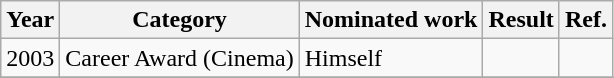<table class="wikitable sortable">
<tr>
<th>Year</th>
<th>Category</th>
<th>Nominated work</th>
<th>Result</th>
<th>Ref.</th>
</tr>
<tr>
<td>2003</td>
<td>Career Award (Cinema)</td>
<td>Himself</td>
<td></td>
<td></td>
</tr>
<tr>
</tr>
</table>
